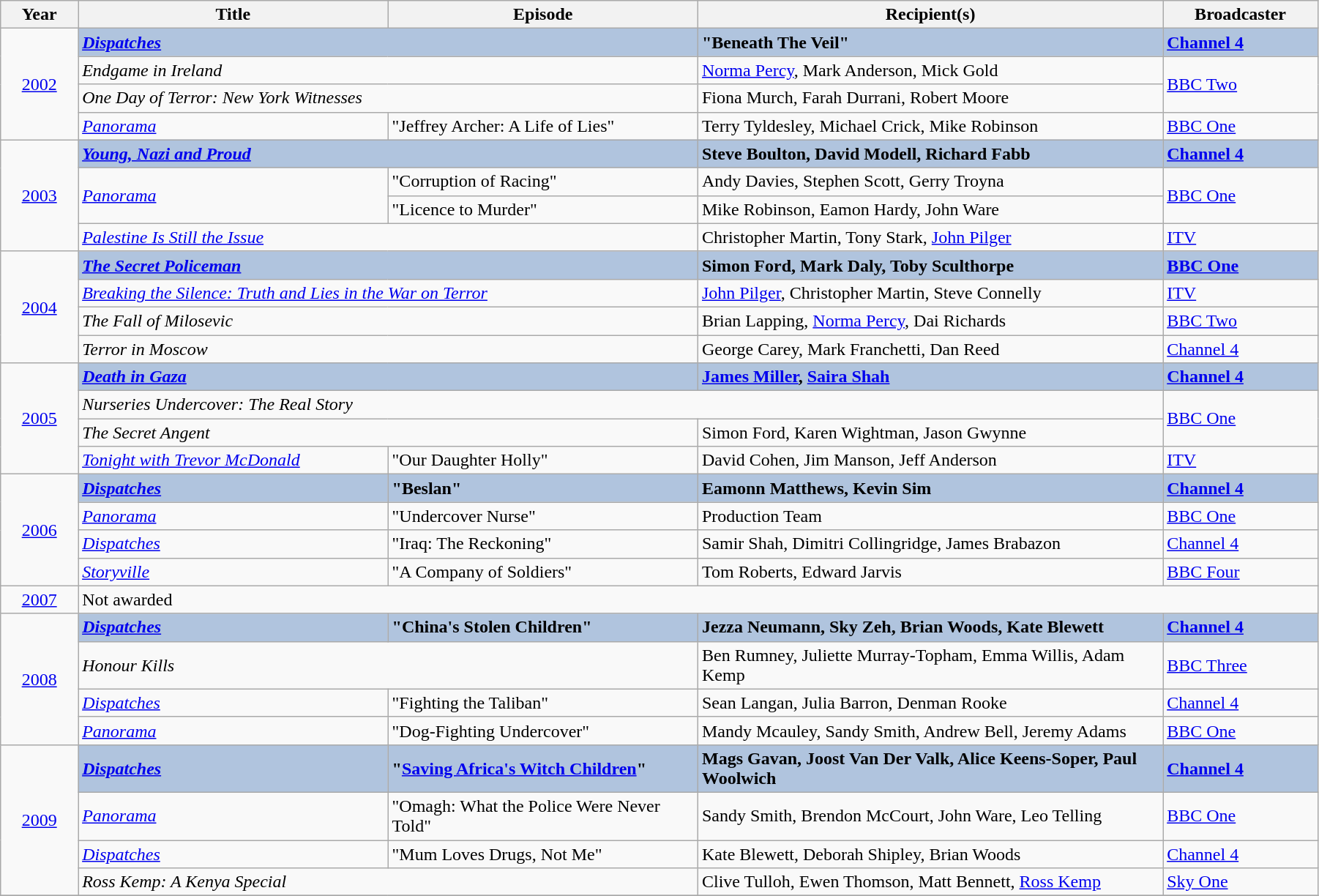<table class="wikitable" width="95%">
<tr>
<th width=5%>Year</th>
<th width=20%>Title</th>
<th width=20%>Episode</th>
<th width=30%><strong>Recipient(s)</strong></th>
<th width=10%><strong>Broadcaster</strong></th>
</tr>
<tr>
<td rowspan="4" style="text-align:center;"><a href='#'>2002</a></td>
<td colspan="2" style="background:#B0C4DE;"><strong><em><a href='#'>Dispatches</a></em></strong></td>
<td style="background:#B0C4DE;"><strong>"Beneath The Veil"</strong></td>
<td style="background:#B0C4DE;"><strong><a href='#'>Channel 4</a></strong></td>
</tr>
<tr>
<td colspan="2"><em>Endgame in Ireland</em></td>
<td><a href='#'>Norma Percy</a>, Mark Anderson, Mick Gold</td>
<td rowspan="2"><a href='#'>BBC Two</a></td>
</tr>
<tr>
<td colspan="2"><em>One Day of Terror: New York Witnesses</em></td>
<td>Fiona Murch, Farah Durrani, Robert Moore</td>
</tr>
<tr>
<td><em><a href='#'>Panorama</a></em></td>
<td>"Jeffrey Archer: A Life of Lies"</td>
<td>Terry Tyldesley, Michael Crick, Mike Robinson</td>
<td><a href='#'>BBC One</a></td>
</tr>
<tr>
<td rowspan="4" style="text-align:center;"><a href='#'>2003</a></td>
<td colspan="2" style="background:#B0C4DE;"><strong><em><a href='#'>Young, Nazi and Proud</a></em></strong></td>
<td style="background:#B0C4DE;"><strong>Steve Boulton, David Modell, Richard Fabb</strong></td>
<td style="background:#B0C4DE;"><strong><a href='#'>Channel 4</a></strong></td>
</tr>
<tr>
<td rowspan="2"><em><a href='#'>Panorama</a></em></td>
<td>"Corruption of Racing"</td>
<td>Andy Davies, Stephen Scott, Gerry Troyna</td>
<td rowspan="2"><a href='#'>BBC One</a></td>
</tr>
<tr>
<td>"Licence to Murder"</td>
<td>Mike Robinson, Eamon Hardy, John Ware</td>
</tr>
<tr>
<td colspan="2"><em><a href='#'>Palestine Is Still the Issue</a></em></td>
<td>Christopher Martin, Tony Stark, <a href='#'>John Pilger</a></td>
<td><a href='#'>ITV</a></td>
</tr>
<tr>
<td rowspan="4" style="text-align:center;"><a href='#'>2004</a></td>
<td colspan="2" style="background:#B0C4DE;"><strong><em><a href='#'>The Secret Policeman</a></em></strong></td>
<td style="background:#B0C4DE;"><strong>Simon Ford, Mark Daly, Toby Sculthorpe</strong></td>
<td style="background:#B0C4DE;"><strong><a href='#'>BBC One</a></strong></td>
</tr>
<tr>
<td colspan="2"><em><a href='#'>Breaking the Silence: Truth and Lies in the War on Terror</a></em></td>
<td><a href='#'>John Pilger</a>, Christopher Martin, Steve Connelly</td>
<td><a href='#'>ITV</a></td>
</tr>
<tr>
<td colspan="2"><em>The Fall of Milosevic</em></td>
<td>Brian Lapping, <a href='#'>Norma Percy</a>, Dai Richards</td>
<td><a href='#'>BBC Two</a></td>
</tr>
<tr>
<td colspan="2"><em>Terror in Moscow</em></td>
<td>George Carey, Mark Franchetti, Dan Reed</td>
<td><a href='#'>Channel 4</a></td>
</tr>
<tr>
<td rowspan="4" style="text-align:center;"><a href='#'>2005</a></td>
<td colspan="2" style="background:#B0C4DE;"><strong><em><a href='#'>Death in Gaza</a></em></strong></td>
<td style="background:#B0C4DE;"><strong><a href='#'>James Miller</a>, <a href='#'>Saira Shah</a></strong></td>
<td style="background:#B0C4DE;"><strong><a href='#'>Channel 4</a></strong></td>
</tr>
<tr>
<td colspan="3"><em>Nurseries Undercover: The Real Story</em></td>
<td rowspan="2"><a href='#'>BBC One</a></td>
</tr>
<tr>
<td colspan="2"><em>The Secret Angent</em></td>
<td>Simon Ford, Karen Wightman, Jason Gwynne</td>
</tr>
<tr>
<td><em><a href='#'>Tonight with Trevor McDonald</a></em></td>
<td>"Our Daughter Holly"</td>
<td>David Cohen, Jim Manson, Jeff Anderson</td>
<td><a href='#'>ITV</a></td>
</tr>
<tr>
<td rowspan="4" style="text-align:center;"><a href='#'>2006</a></td>
<td style="background:#B0C4DE;"><strong><em><a href='#'>Dispatches</a></em></strong></td>
<td style="background:#B0C4DE;"><strong>"Beslan"</strong></td>
<td style="background:#B0C4DE;"><strong>Eamonn Matthews, Kevin Sim</strong></td>
<td style="background:#B0C4DE;"><strong><a href='#'>Channel 4</a></strong></td>
</tr>
<tr>
<td><em><a href='#'>Panorama</a></em></td>
<td>"Undercover Nurse"</td>
<td>Production Team</td>
<td><a href='#'>BBC One</a></td>
</tr>
<tr>
<td><em><a href='#'>Dispatches</a></em></td>
<td>"Iraq: The Reckoning"</td>
<td>Samir Shah, Dimitri Collingridge, James Brabazon</td>
<td><a href='#'>Channel 4</a></td>
</tr>
<tr>
<td><em><a href='#'>Storyville</a></em></td>
<td>"A Company of Soldiers"</td>
<td>Tom Roberts, Edward Jarvis</td>
<td><a href='#'>BBC Four</a></td>
</tr>
<tr>
<td rowspan="1" style="text-align:center;"><a href='#'>2007</a></td>
<td colspan="4">Not awarded</td>
</tr>
<tr>
<td rowspan="4" style="text-align:center;"><a href='#'>2008</a></td>
<td style="background:#B0C4DE;"><strong><em><a href='#'>Dispatches</a></em></strong></td>
<td style="background:#B0C4DE;"><strong>"China's Stolen Children"</strong></td>
<td style="background:#B0C4DE;"><strong>Jezza Neumann, Sky Zeh, Brian Woods, Kate Blewett</strong></td>
<td style="background:#B0C4DE;"><strong><a href='#'>Channel 4</a></strong></td>
</tr>
<tr>
<td colspan="2"><em>Honour Kills</em></td>
<td>Ben Rumney, Juliette Murray-Topham, Emma Willis, Adam Kemp</td>
<td><a href='#'>BBC Three</a></td>
</tr>
<tr>
<td><em><a href='#'>Dispatches</a></em></td>
<td>"Fighting the Taliban"</td>
<td>Sean Langan, Julia Barron, Denman Rooke</td>
<td><a href='#'>Channel 4</a></td>
</tr>
<tr>
<td><em><a href='#'>Panorama</a></em></td>
<td>"Dog-Fighting Undercover"</td>
<td>Mandy Mcauley, Sandy Smith, Andrew Bell, Jeremy Adams</td>
<td><a href='#'>BBC One</a></td>
</tr>
<tr>
<td rowspan="4" style="text-align:center;"><a href='#'>2009</a></td>
<td style="background:#B0C4DE;"><strong><em><a href='#'>Dispatches</a></em></strong></td>
<td style="background:#B0C4DE;"><strong>"<a href='#'>Saving Africa's Witch Children</a>"</strong></td>
<td style="background:#B0C4DE;"><strong>Mags Gavan, Joost Van Der Valk, Alice Keens-Soper, Paul Woolwich</strong></td>
<td style="background:#B0C4DE;"><strong><a href='#'>Channel 4</a></strong></td>
</tr>
<tr>
<td><em><a href='#'>Panorama</a></em></td>
<td>"Omagh: What the Police Were Never Told"</td>
<td>Sandy Smith, Brendon McCourt, John Ware, Leo Telling</td>
<td><a href='#'>BBC One</a></td>
</tr>
<tr>
<td><em><a href='#'>Dispatches</a></em></td>
<td>"Mum Loves Drugs, Not Me"</td>
<td>Kate Blewett, Deborah Shipley, Brian Woods</td>
<td><a href='#'>Channel 4</a></td>
</tr>
<tr>
<td colspan="2"><em>Ross Kemp: A Kenya Special</em></td>
<td>Clive Tulloh, Ewen Thomson, Matt Bennett, <a href='#'>Ross Kemp</a></td>
<td><a href='#'>Sky One</a></td>
</tr>
<tr>
</tr>
</table>
